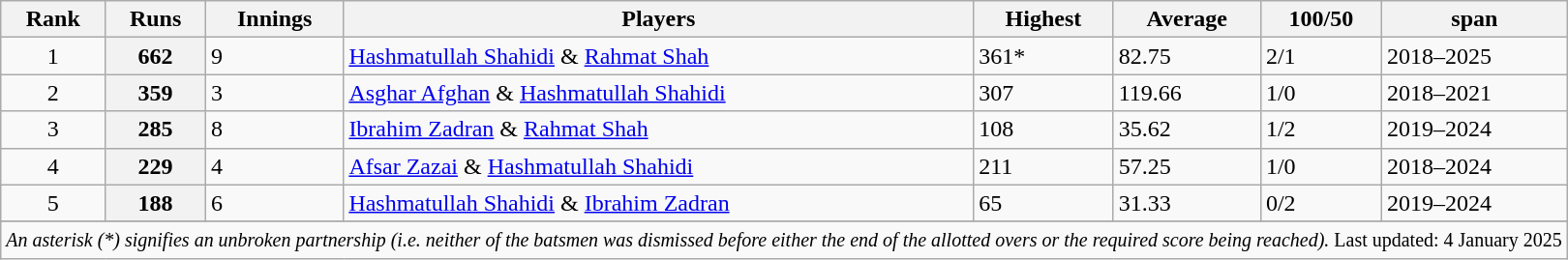<table class="wikitable sortable" style="text-align:centre;">
<tr>
<th scope="col">Rank</th>
<th scope="col">Runs</th>
<th scope="col">Innings</th>
<th scope="col">Players</th>
<th scope="col">Highest</th>
<th scope="col">Average</th>
<th scope="col">100/50</th>
<th scope="col">span</th>
</tr>
<tr>
<td align=center>1</td>
<th scope="row">662</th>
<td>9</td>
<td><a href='#'>Hashmatullah Shahidi</a> & <a href='#'>Rahmat Shah</a> </td>
<td>361*</td>
<td>82.75</td>
<td>2/1</td>
<td>2018–2025</td>
</tr>
<tr>
<td align=center>2</td>
<th scope-"row">359</th>
<td>3</td>
<td><a href='#'>Asghar Afghan</a> & <a href='#'>Hashmatullah Shahidi</a></td>
<td>307</td>
<td>119.66</td>
<td>1/0</td>
<td>2018–2021</td>
</tr>
<tr>
<td align=center>3</td>
<th scope="row">285</th>
<td>8</td>
<td><a href='#'>Ibrahim Zadran</a> & <a href='#'>Rahmat Shah</a> </td>
<td>108</td>
<td>35.62</td>
<td>1/2</td>
<td>2019–2024</td>
</tr>
<tr>
<td align=center>4</td>
<th scope-"row">229</th>
<td>4</td>
<td><a href='#'>Afsar Zazai</a> & <a href='#'>Hashmatullah Shahidi</a> </td>
<td>211</td>
<td>57.25</td>
<td>1/0</td>
<td>2018–2024</td>
</tr>
<tr>
<td align=center>5</td>
<th scope="row">188</th>
<td>6</td>
<td><a href='#'>Hashmatullah Shahidi</a> & <a href='#'>Ibrahim Zadran</a> </td>
<td>65</td>
<td>31.33</td>
<td>0/2</td>
<td>2019–2024</td>
</tr>
<tr>
</tr>
<tr class="sortbottom">
<td scope="row" colspan=9><small> <em>An asterisk (*) signifies an unbroken partnership (i.e. neither of the batsmen was dismissed before either the end of the allotted overs or the required score being reached).</em> Last updated: 4 January 2025</small></td>
</tr>
</table>
